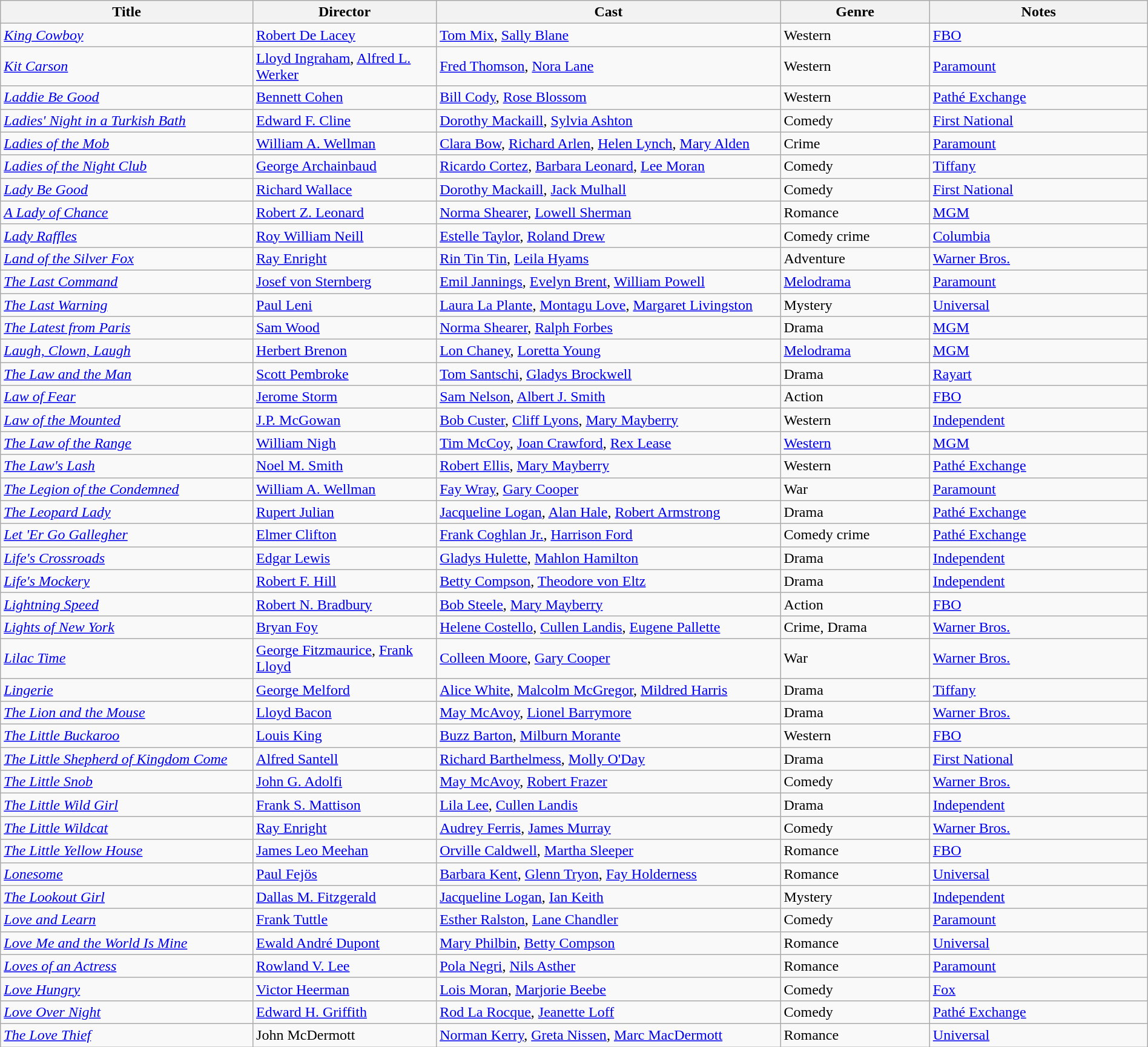<table class="wikitable" style="width:100%;">
<tr>
<th style="width:22%;">Title</th>
<th style="width:16%;">Director</th>
<th style="width:30%;">Cast</th>
<th style="width:13%;">Genre</th>
<th style="width:19%;">Notes</th>
</tr>
<tr>
<td><em><a href='#'>King Cowboy</a></em></td>
<td><a href='#'>Robert De Lacey</a></td>
<td><a href='#'>Tom Mix</a>, <a href='#'>Sally Blane</a></td>
<td>Western</td>
<td><a href='#'>FBO</a></td>
</tr>
<tr>
<td><em><a href='#'>Kit Carson</a></em></td>
<td><a href='#'>Lloyd Ingraham</a>, <a href='#'>Alfred L. Werker</a></td>
<td><a href='#'>Fred Thomson</a>, <a href='#'>Nora Lane</a></td>
<td>Western</td>
<td><a href='#'>Paramount</a></td>
</tr>
<tr>
<td><em><a href='#'>Laddie Be Good</a></em></td>
<td><a href='#'>Bennett Cohen</a></td>
<td><a href='#'>Bill Cody</a>, <a href='#'>Rose Blossom</a></td>
<td>Western</td>
<td><a href='#'>Pathé Exchange</a></td>
</tr>
<tr>
<td><em><a href='#'>Ladies' Night in a Turkish Bath</a></em></td>
<td><a href='#'>Edward F. Cline</a></td>
<td><a href='#'>Dorothy Mackaill</a>, <a href='#'>Sylvia Ashton</a></td>
<td>Comedy</td>
<td><a href='#'>First National</a></td>
</tr>
<tr>
<td><em><a href='#'>Ladies of the Mob</a></em></td>
<td><a href='#'>William A. Wellman</a></td>
<td><a href='#'>Clara Bow</a>, <a href='#'>Richard Arlen</a>, <a href='#'>Helen Lynch</a>, <a href='#'>Mary Alden</a></td>
<td>Crime</td>
<td><a href='#'>Paramount</a></td>
</tr>
<tr>
<td><em><a href='#'>Ladies of the Night Club</a></em></td>
<td><a href='#'>George Archainbaud</a></td>
<td><a href='#'>Ricardo Cortez</a>, <a href='#'>Barbara Leonard</a>, <a href='#'>Lee Moran</a></td>
<td>Comedy</td>
<td><a href='#'>Tiffany</a></td>
</tr>
<tr>
<td><em><a href='#'>Lady Be Good</a></em></td>
<td><a href='#'>Richard Wallace</a></td>
<td><a href='#'>Dorothy Mackaill</a>, <a href='#'>Jack Mulhall</a></td>
<td>Comedy</td>
<td><a href='#'>First National</a></td>
</tr>
<tr>
<td><em><a href='#'>A Lady of Chance</a></em></td>
<td><a href='#'>Robert Z. Leonard</a></td>
<td><a href='#'>Norma Shearer</a>, <a href='#'>Lowell Sherman</a></td>
<td>Romance</td>
<td><a href='#'>MGM</a></td>
</tr>
<tr>
<td><em><a href='#'>Lady Raffles</a></em></td>
<td><a href='#'>Roy William Neill</a></td>
<td><a href='#'>Estelle Taylor</a>, <a href='#'>Roland Drew</a></td>
<td>Comedy crime</td>
<td><a href='#'>Columbia</a></td>
</tr>
<tr>
<td><em><a href='#'>Land of the Silver Fox</a></em></td>
<td><a href='#'>Ray Enright</a></td>
<td><a href='#'>Rin Tin Tin</a>, <a href='#'>Leila Hyams</a></td>
<td>Adventure</td>
<td><a href='#'>Warner Bros.</a></td>
</tr>
<tr>
<td><em><a href='#'>The Last Command</a></em></td>
<td><a href='#'>Josef von Sternberg</a></td>
<td><a href='#'>Emil Jannings</a>, <a href='#'>Evelyn Brent</a>, <a href='#'>William Powell</a></td>
<td><a href='#'>Melodrama</a></td>
<td><a href='#'>Paramount</a></td>
</tr>
<tr>
<td><em><a href='#'>The Last Warning</a></em></td>
<td><a href='#'>Paul Leni</a></td>
<td><a href='#'>Laura La Plante</a>, <a href='#'>Montagu Love</a>, <a href='#'>Margaret Livingston</a></td>
<td>Mystery</td>
<td><a href='#'>Universal</a></td>
</tr>
<tr>
<td><em><a href='#'>The Latest from Paris</a></em></td>
<td><a href='#'>Sam Wood</a></td>
<td><a href='#'>Norma Shearer</a>, <a href='#'>Ralph Forbes</a></td>
<td>Drama</td>
<td><a href='#'>MGM</a></td>
</tr>
<tr>
<td><em><a href='#'>Laugh, Clown, Laugh</a></em></td>
<td><a href='#'>Herbert Brenon</a></td>
<td><a href='#'>Lon Chaney</a>, <a href='#'>Loretta Young</a></td>
<td><a href='#'>Melodrama</a></td>
<td><a href='#'>MGM</a></td>
</tr>
<tr>
<td><em><a href='#'>The Law and the Man</a></em></td>
<td><a href='#'>Scott Pembroke</a></td>
<td><a href='#'>Tom Santschi</a>, <a href='#'>Gladys Brockwell</a></td>
<td>Drama</td>
<td><a href='#'>Rayart</a></td>
</tr>
<tr>
<td><em><a href='#'>Law of Fear</a></em></td>
<td><a href='#'>Jerome Storm</a></td>
<td><a href='#'>Sam Nelson</a>, <a href='#'>Albert J. Smith</a></td>
<td>Action</td>
<td><a href='#'>FBO</a></td>
</tr>
<tr>
<td><em><a href='#'>Law of the Mounted</a></em></td>
<td><a href='#'>J.P. McGowan</a></td>
<td><a href='#'>Bob Custer</a>, <a href='#'>Cliff Lyons</a>, <a href='#'>Mary Mayberry</a></td>
<td>Western</td>
<td><a href='#'>Independent</a></td>
</tr>
<tr>
<td><em><a href='#'>The Law of the Range</a></em></td>
<td><a href='#'>William Nigh</a></td>
<td><a href='#'>Tim McCoy</a>, <a href='#'>Joan Crawford</a>, <a href='#'>Rex Lease</a></td>
<td><a href='#'>Western</a></td>
<td><a href='#'>MGM</a></td>
</tr>
<tr>
<td><em><a href='#'>The Law's Lash</a></em></td>
<td><a href='#'>Noel M. Smith</a></td>
<td><a href='#'>Robert Ellis</a>, <a href='#'>Mary Mayberry</a></td>
<td>Western</td>
<td><a href='#'>Pathé Exchange</a></td>
</tr>
<tr>
<td><em><a href='#'>The Legion of the Condemned</a></em></td>
<td><a href='#'>William A. Wellman</a></td>
<td><a href='#'>Fay Wray</a>, <a href='#'>Gary Cooper</a></td>
<td>War</td>
<td><a href='#'>Paramount</a></td>
</tr>
<tr>
<td><em><a href='#'>The Leopard Lady</a></em></td>
<td><a href='#'>Rupert Julian</a></td>
<td><a href='#'>Jacqueline Logan</a>, <a href='#'>Alan Hale</a>, <a href='#'>Robert Armstrong</a></td>
<td>Drama</td>
<td><a href='#'>Pathé Exchange</a></td>
</tr>
<tr>
<td><em><a href='#'>Let 'Er Go Gallegher</a></em></td>
<td><a href='#'>Elmer Clifton</a></td>
<td><a href='#'>Frank Coghlan Jr.</a>, <a href='#'>Harrison Ford</a></td>
<td>Comedy crime</td>
<td><a href='#'>Pathé Exchange</a></td>
</tr>
<tr>
<td><em><a href='#'>Life's Crossroads</a></em></td>
<td><a href='#'>Edgar Lewis</a></td>
<td><a href='#'>Gladys Hulette</a>, <a href='#'>Mahlon Hamilton</a></td>
<td>Drama</td>
<td><a href='#'>Independent</a></td>
</tr>
<tr>
<td><em><a href='#'>Life's Mockery</a></em></td>
<td><a href='#'>Robert F. Hill</a></td>
<td><a href='#'>Betty Compson</a>, <a href='#'>Theodore von Eltz</a></td>
<td>Drama</td>
<td><a href='#'>Independent</a></td>
</tr>
<tr>
<td><em><a href='#'>Lightning Speed</a></em></td>
<td><a href='#'>Robert N. Bradbury</a></td>
<td><a href='#'>Bob Steele</a>, <a href='#'>Mary Mayberry</a></td>
<td>Action</td>
<td><a href='#'>FBO</a></td>
</tr>
<tr>
<td><em><a href='#'>Lights of New York</a></em></td>
<td><a href='#'>Bryan Foy</a></td>
<td><a href='#'>Helene Costello</a>, <a href='#'>Cullen Landis</a>, <a href='#'>Eugene Pallette</a></td>
<td>Crime, Drama</td>
<td><a href='#'>Warner Bros.</a></td>
</tr>
<tr>
<td><em><a href='#'>Lilac Time</a></em></td>
<td><a href='#'>George Fitzmaurice</a>, <a href='#'>Frank Lloyd</a></td>
<td><a href='#'>Colleen Moore</a>, <a href='#'>Gary Cooper</a></td>
<td>War</td>
<td><a href='#'>Warner Bros.</a></td>
</tr>
<tr>
<td><em><a href='#'>Lingerie</a></em></td>
<td><a href='#'>George Melford</a></td>
<td><a href='#'>Alice White</a>, <a href='#'>Malcolm McGregor</a>, <a href='#'>Mildred Harris</a></td>
<td>Drama</td>
<td><a href='#'>Tiffany</a></td>
</tr>
<tr>
<td><em><a href='#'>The Lion and the Mouse</a></em></td>
<td><a href='#'>Lloyd Bacon</a></td>
<td><a href='#'>May McAvoy</a>, <a href='#'>Lionel Barrymore</a></td>
<td>Drama</td>
<td><a href='#'>Warner Bros.</a></td>
</tr>
<tr>
<td><em><a href='#'>The Little Buckaroo</a></em></td>
<td><a href='#'>Louis King</a></td>
<td><a href='#'>Buzz Barton</a>, <a href='#'>Milburn Morante</a></td>
<td>Western</td>
<td><a href='#'>FBO</a></td>
</tr>
<tr>
<td><em><a href='#'>The Little Shepherd of Kingdom Come</a></em></td>
<td><a href='#'>Alfred Santell</a></td>
<td><a href='#'>Richard Barthelmess</a>, <a href='#'>Molly O'Day</a></td>
<td>Drama</td>
<td><a href='#'>First National</a></td>
</tr>
<tr>
<td><em><a href='#'>The Little Snob</a></em></td>
<td><a href='#'>John G. Adolfi</a></td>
<td><a href='#'>May McAvoy</a>, <a href='#'>Robert Frazer</a></td>
<td>Comedy</td>
<td><a href='#'>Warner Bros.</a></td>
</tr>
<tr>
<td><em><a href='#'>The Little Wild Girl</a></em></td>
<td><a href='#'>Frank S. Mattison</a></td>
<td><a href='#'>Lila Lee</a>, <a href='#'>Cullen Landis</a></td>
<td>Drama</td>
<td><a href='#'>Independent</a></td>
</tr>
<tr>
<td><em><a href='#'>The Little Wildcat</a></em></td>
<td><a href='#'>Ray Enright</a></td>
<td><a href='#'>Audrey Ferris</a>, <a href='#'>James Murray</a></td>
<td>Comedy</td>
<td><a href='#'>Warner Bros.</a></td>
</tr>
<tr>
<td><em><a href='#'>The Little Yellow House</a></em></td>
<td><a href='#'>James Leo Meehan</a></td>
<td><a href='#'>Orville Caldwell</a>, <a href='#'>Martha Sleeper</a></td>
<td>Romance</td>
<td><a href='#'>FBO</a></td>
</tr>
<tr>
<td><em><a href='#'>Lonesome</a></em></td>
<td><a href='#'>Paul Fejös</a></td>
<td><a href='#'>Barbara Kent</a>, <a href='#'>Glenn Tryon</a>, <a href='#'>Fay Holderness</a></td>
<td>Romance</td>
<td><a href='#'>Universal</a></td>
</tr>
<tr>
<td><em><a href='#'>The Lookout Girl</a></em></td>
<td><a href='#'>Dallas M. Fitzgerald</a></td>
<td><a href='#'>Jacqueline Logan</a>, <a href='#'>Ian Keith</a></td>
<td>Mystery</td>
<td><a href='#'>Independent</a></td>
</tr>
<tr>
<td><em><a href='#'>Love and Learn</a></em></td>
<td><a href='#'>Frank Tuttle</a></td>
<td><a href='#'>Esther Ralston</a>, <a href='#'>Lane Chandler</a></td>
<td>Comedy</td>
<td><a href='#'>Paramount</a></td>
</tr>
<tr>
<td><em><a href='#'>Love Me and the World Is Mine</a></em></td>
<td><a href='#'>Ewald André Dupont</a></td>
<td><a href='#'>Mary Philbin</a>, <a href='#'>Betty Compson</a></td>
<td>Romance</td>
<td><a href='#'>Universal</a></td>
</tr>
<tr>
<td><em><a href='#'>Loves of an Actress</a></em></td>
<td><a href='#'>Rowland V. Lee</a></td>
<td><a href='#'>Pola Negri</a>, <a href='#'>Nils Asther</a></td>
<td>Romance</td>
<td><a href='#'>Paramount</a></td>
</tr>
<tr>
<td><em><a href='#'>Love Hungry</a></em></td>
<td><a href='#'>Victor Heerman</a></td>
<td><a href='#'>Lois Moran</a>, <a href='#'>Marjorie Beebe</a></td>
<td>Comedy</td>
<td><a href='#'>Fox</a></td>
</tr>
<tr>
<td><em><a href='#'>Love Over Night</a></em></td>
<td><a href='#'>Edward H. Griffith</a></td>
<td><a href='#'>Rod La Rocque</a>, <a href='#'>Jeanette Loff</a></td>
<td>Comedy</td>
<td><a href='#'>Pathé Exchange</a></td>
</tr>
<tr>
<td><em><a href='#'>The Love Thief</a></em></td>
<td>John McDermott</td>
<td><a href='#'>Norman Kerry</a>, <a href='#'>Greta Nissen</a>, <a href='#'>Marc MacDermott</a></td>
<td>Romance</td>
<td><a href='#'>Universal</a></td>
</tr>
</table>
